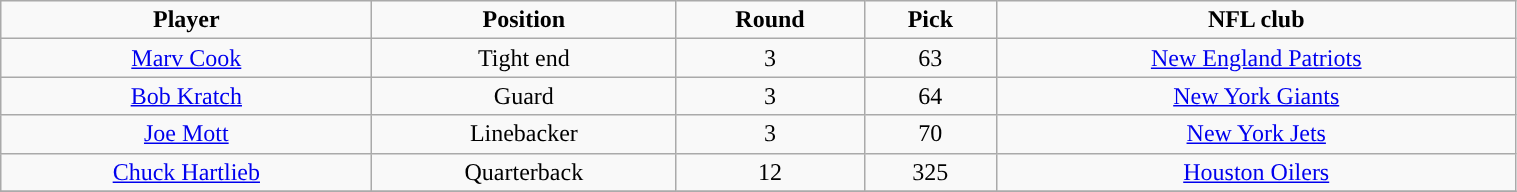<table class="wikitable" width="80%">
<tr align="center">
<td><strong>Player</strong></td>
<td><strong>Position</strong></td>
<td><strong>Round</strong></td>
<td><strong>Pick</strong></td>
<td><strong>NFL club</strong></td>
</tr>
<tr align="center" bgcolor="">
<td><a href='#'>Marv Cook</a></td>
<td>Tight end</td>
<td>3</td>
<td>63</td>
<td><a href='#'>New England Patriots</a></td>
</tr>
<tr align="center" bgcolor="">
<td><a href='#'>Bob Kratch</a></td>
<td>Guard</td>
<td>3</td>
<td>64</td>
<td><a href='#'>New York Giants</a></td>
</tr>
<tr align="center" bgcolor="">
<td><a href='#'>Joe Mott</a></td>
<td>Linebacker</td>
<td>3</td>
<td>70</td>
<td><a href='#'>New York Jets</a></td>
</tr>
<tr align="center" bgcolor="">
<td><a href='#'>Chuck Hartlieb</a></td>
<td>Quarterback</td>
<td>12</td>
<td>325</td>
<td><a href='#'>Houston Oilers</a></td>
</tr>
<tr align="center" bgcolor="">
</tr>
</table>
